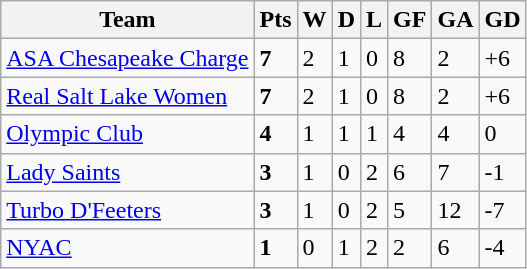<table class="wikitable">
<tr>
<th>Team</th>
<th>Pts</th>
<th>W</th>
<th>D</th>
<th>L</th>
<th>GF</th>
<th>GA</th>
<th>GD</th>
</tr>
<tr>
<td><a href='#'>ASA Chesapeake Charge</a></td>
<td><strong>7</strong></td>
<td>2</td>
<td>1</td>
<td>0</td>
<td>8</td>
<td>2</td>
<td>+6</td>
</tr>
<tr>
<td><a href='#'>Real Salt Lake Women</a></td>
<td><strong>7</strong></td>
<td>2</td>
<td>1</td>
<td>0</td>
<td>8</td>
<td>2</td>
<td>+6</td>
</tr>
<tr>
<td><a href='#'>Olympic Club</a></td>
<td><strong>4</strong></td>
<td>1</td>
<td>1</td>
<td>1</td>
<td>4</td>
<td>4</td>
<td>0</td>
</tr>
<tr>
<td><a href='#'>Lady Saints</a></td>
<td><strong>3</strong></td>
<td>1</td>
<td>0</td>
<td>2</td>
<td>6</td>
<td>7</td>
<td>-1</td>
</tr>
<tr>
<td><a href='#'>Turbo D'Feeters</a></td>
<td><strong>3</strong></td>
<td>1</td>
<td>0</td>
<td>2</td>
<td>5</td>
<td>12</td>
<td>-7</td>
</tr>
<tr>
<td><a href='#'>NYAC</a></td>
<td><strong>1</strong></td>
<td>0</td>
<td>1</td>
<td>2</td>
<td>2</td>
<td>6</td>
<td>-4</td>
</tr>
</table>
